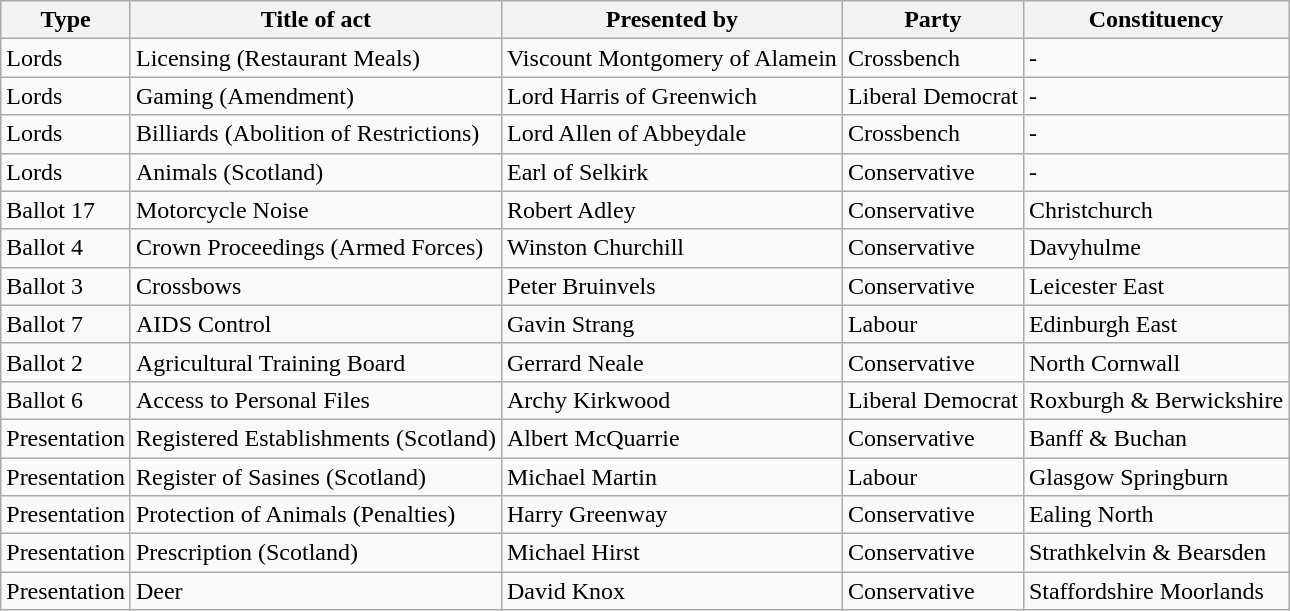<table class="wikitable">
<tr>
<th>Type</th>
<th>Title of act</th>
<th>Presented by</th>
<th>Party</th>
<th>Constituency</th>
</tr>
<tr |->
<td>Lords</td>
<td>Licensing (Restaurant Meals)</td>
<td>Viscount Montgomery of Alamein</td>
<td>Crossbench</td>
<td>-</td>
</tr>
<tr>
<td>Lords</td>
<td>Gaming (Amendment)</td>
<td>Lord Harris of Greenwich</td>
<td>Liberal Democrat</td>
<td>-</td>
</tr>
<tr>
<td>Lords</td>
<td>Billiards (Abolition of Restrictions)</td>
<td>Lord Allen of Abbeydale</td>
<td>Crossbench</td>
<td>-</td>
</tr>
<tr>
<td>Lords</td>
<td>Animals (Scotland)</td>
<td>Earl of Selkirk</td>
<td>Conservative</td>
<td>-</td>
</tr>
<tr>
<td>Ballot 17</td>
<td>Motorcycle Noise</td>
<td>Robert Adley</td>
<td>Conservative</td>
<td>Christchurch</td>
</tr>
<tr>
<td>Ballot 4</td>
<td>Crown Proceedings (Armed Forces)</td>
<td>Winston Churchill</td>
<td>Conservative</td>
<td>Davyhulme</td>
</tr>
<tr>
<td>Ballot 3</td>
<td>Crossbows</td>
<td>Peter Bruinvels</td>
<td>Conservative</td>
<td>Leicester East</td>
</tr>
<tr>
<td>Ballot 7</td>
<td>AIDS Control</td>
<td>Gavin Strang</td>
<td>Labour</td>
<td>Edinburgh East</td>
</tr>
<tr>
<td>Ballot 2</td>
<td>Agricultural Training Board</td>
<td>Gerrard Neale</td>
<td>Conservative</td>
<td>North Cornwall</td>
</tr>
<tr>
<td>Ballot 6</td>
<td>Access to Personal Files</td>
<td>Archy Kirkwood</td>
<td>Liberal Democrat</td>
<td>Roxburgh & Berwickshire</td>
</tr>
<tr>
<td>Presentation</td>
<td>Registered Establishments (Scotland)</td>
<td>Albert McQuarrie</td>
<td>Conservative</td>
<td>Banff & Buchan</td>
</tr>
<tr>
<td>Presentation</td>
<td>Register of Sasines (Scotland)</td>
<td>Michael Martin</td>
<td>Labour</td>
<td>Glasgow Springburn</td>
</tr>
<tr>
<td>Presentation</td>
<td>Protection of Animals (Penalties)</td>
<td>Harry Greenway</td>
<td>Conservative</td>
<td>Ealing North</td>
</tr>
<tr>
<td>Presentation</td>
<td>Prescription (Scotland)</td>
<td>Michael Hirst</td>
<td>Conservative</td>
<td>Strathkelvin & Bearsden</td>
</tr>
<tr>
<td>Presentation</td>
<td>Deer</td>
<td>David Knox</td>
<td>Conservative</td>
<td>Staffordshire Moorlands</td>
</tr>
</table>
